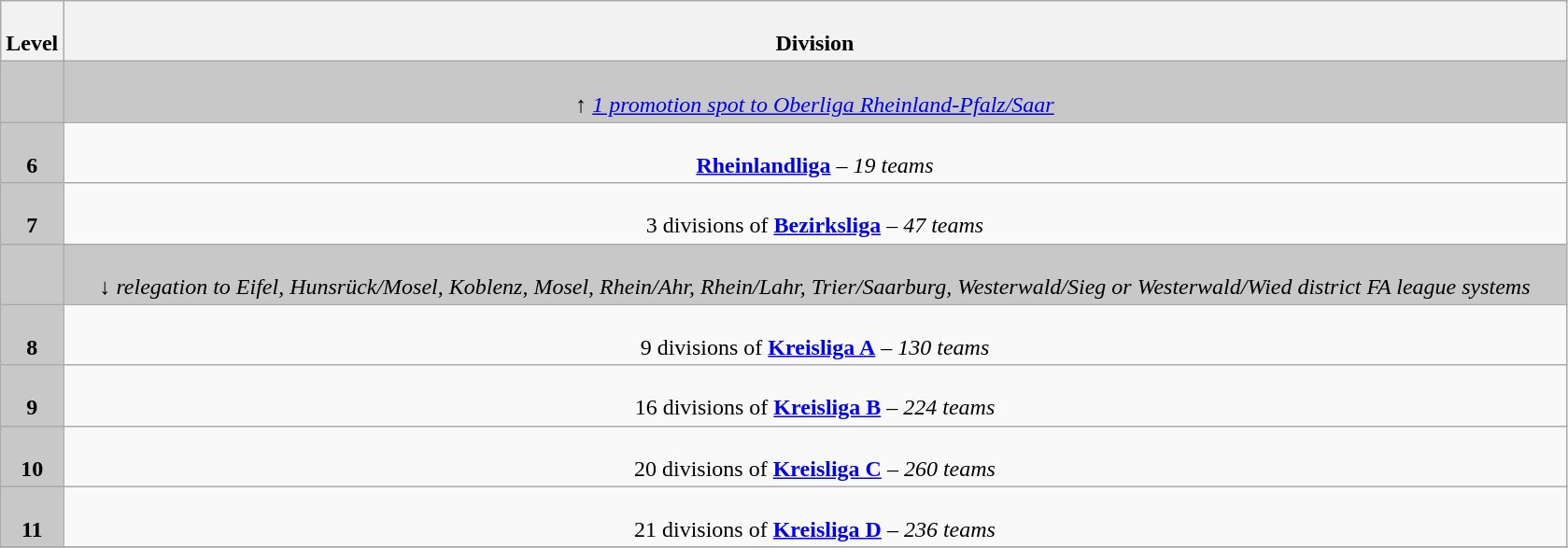<table class="wikitable" style="text-align:center">
<tr>
<th colspan="1" width="4%"><br>Level</th>
<th colspan="1"><br>Division</th>
</tr>
<tr style="background:#c8c8c8">
<td colspan="1"></td>
<td colspan="1"><br><em>↑ <a href='#'>1 promotion spot to Oberliga Rheinland-Pfalz/Saar</a></em></td>
</tr>
<tr>
<td colspan="1" style="background:#c8c8c8"><br><strong>6</strong></td>
<td colspan="3"><br><strong><a href='#'>Rheinlandliga</a></strong> – <em>19 teams</em></td>
</tr>
<tr>
<td colspan="1" style="background:#c8c8c8"><br><strong>7</strong></td>
<td colspan="1"><br>3 divisions of <strong><a href='#'>Bezirksliga</a></strong> – <em>47 teams</em></td>
</tr>
<tr style="background:#c8c8c8">
<td colspan="1"></td>
<td colspan="1"><br><em>↓ relegation to Eifel, Hunsrück/Mosel, Koblenz, Mosel, Rhein/Ahr, Rhein/Lahr, Trier/Saarburg, Westerwald/Sieg or Westerwald/Wied district FA league systems</em></td>
</tr>
<tr>
<td colspan="1" style="background:#c8c8c8"><br><strong>8</strong></td>
<td colspan="1"><br>9 divisions of <strong><a href='#'>Kreisliga A</a></strong> – <em>130 teams</em></td>
</tr>
<tr>
<td colspan="1" style="background:#c8c8c8"><br><strong>9</strong></td>
<td colspan="1"><br>16 divisions of <strong><a href='#'>Kreisliga B</a></strong> – <em>224 teams</em></td>
</tr>
<tr>
<td colspan="1" style="background:#c8c8c8"><br><strong>10</strong></td>
<td colspan="1"><br>20 divisions of <strong><a href='#'>Kreisliga C</a></strong> – <em>260 teams</em></td>
</tr>
<tr>
<td colspan="1" style="background:#c8c8c8"><br><strong>11</strong></td>
<td colspan="1"><br>21 divisions of <strong><a href='#'>Kreisliga D</a></strong> – <em>236 teams</em></td>
</tr>
<tr>
</tr>
</table>
